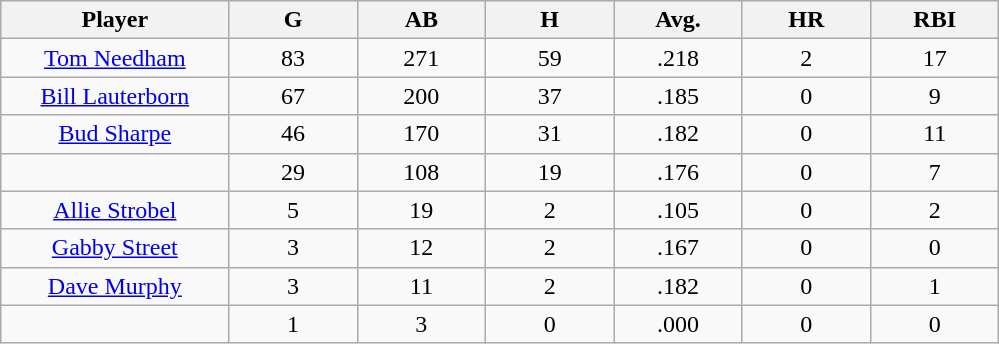<table class="wikitable sortable">
<tr>
<th bgcolor="#DDDDFF" width="16%">Player</th>
<th bgcolor="#DDDDFF" width="9%">G</th>
<th bgcolor="#DDDDFF" width="9%">AB</th>
<th bgcolor="#DDDDFF" width="9%">H</th>
<th bgcolor="#DDDDFF" width="9%">Avg.</th>
<th bgcolor="#DDDDFF" width="9%">HR</th>
<th bgcolor="#DDDDFF" width="9%">RBI</th>
</tr>
<tr align="center">
<td><a href='#'>Tom Needham</a></td>
<td>83</td>
<td>271</td>
<td>59</td>
<td>.218</td>
<td>2</td>
<td>17</td>
</tr>
<tr align=center>
<td><a href='#'>Bill Lauterborn</a></td>
<td>67</td>
<td>200</td>
<td>37</td>
<td>.185</td>
<td>0</td>
<td>9</td>
</tr>
<tr align=center>
<td><a href='#'>Bud Sharpe</a></td>
<td>46</td>
<td>170</td>
<td>31</td>
<td>.182</td>
<td>0</td>
<td>11</td>
</tr>
<tr align=center>
<td></td>
<td>29</td>
<td>108</td>
<td>19</td>
<td>.176</td>
<td>0</td>
<td>7</td>
</tr>
<tr align="center">
<td><a href='#'>Allie Strobel</a></td>
<td>5</td>
<td>19</td>
<td>2</td>
<td>.105</td>
<td>0</td>
<td>2</td>
</tr>
<tr align=center>
<td><a href='#'>Gabby Street</a></td>
<td>3</td>
<td>12</td>
<td>2</td>
<td>.167</td>
<td>0</td>
<td>0</td>
</tr>
<tr align=center>
<td><a href='#'>Dave Murphy</a></td>
<td>3</td>
<td>11</td>
<td>2</td>
<td>.182</td>
<td>0</td>
<td>1</td>
</tr>
<tr align=center>
<td></td>
<td>1</td>
<td>3</td>
<td>0</td>
<td>.000</td>
<td>0</td>
<td>0</td>
</tr>
</table>
